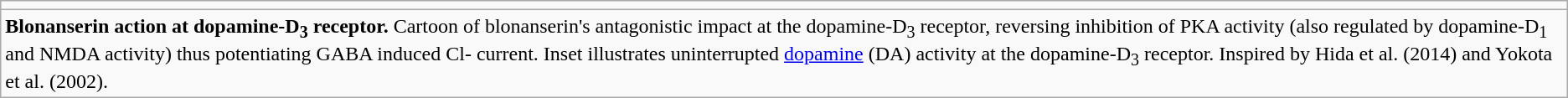<table class="wikitable">
<tr>
<td></td>
</tr>
<tr>
<td><strong>Blonanserin action at dopamine-D<sub>3</sub> receptor.</strong> Cartoon of blonanserin's antagonistic impact at the dopamine-D<sub>3</sub> receptor, reversing inhibition of PKA activity (also regulated by dopamine-D<sub>1</sub> and NMDA activity) thus potentiating GABA induced Cl- current. Inset illustrates uninterrupted <a href='#'>dopamine</a> (DA) activity at the dopamine-D<sub>3</sub> receptor. Inspired by Hida et al. (2014) and Yokota et al. (2002).</td>
</tr>
</table>
